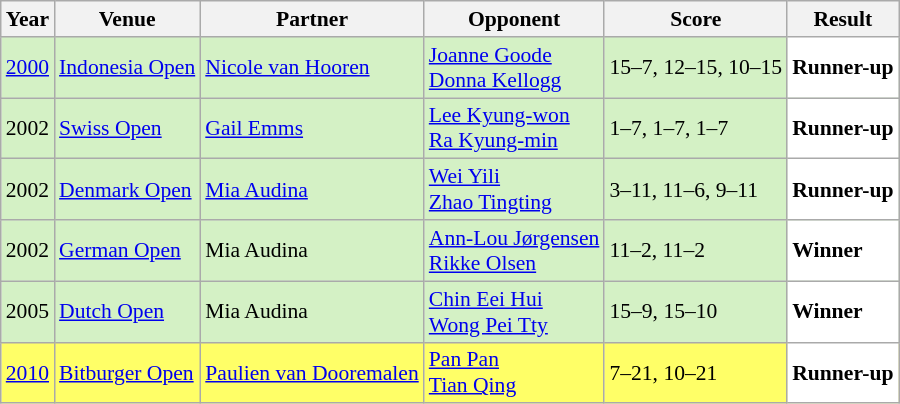<table class="sortable wikitable" style="font-size: 90%;">
<tr>
<th>Year</th>
<th>Venue</th>
<th>Partner</th>
<th>Opponent</th>
<th>Score</th>
<th>Result</th>
</tr>
<tr style="background:#D4F1C5">
<td align="center"><a href='#'>2000</a></td>
<td align="left"><a href='#'>Indonesia Open</a></td>
<td align="left"> <a href='#'>Nicole van Hooren</a></td>
<td align="left"> <a href='#'>Joanne Goode</a><br> <a href='#'>Donna Kellogg</a></td>
<td align="left">15–7, 12–15, 10–15</td>
<td style="text-align:left; background:white"> <strong>Runner-up</strong></td>
</tr>
<tr style="background:#D4F1C5">
<td align="center">2002</td>
<td align="left"><a href='#'>Swiss Open</a></td>
<td align="left"> <a href='#'>Gail Emms</a></td>
<td align="left"> <a href='#'>Lee Kyung-won</a><br> <a href='#'>Ra Kyung-min</a></td>
<td align="left">1–7, 1–7, 1–7</td>
<td style="text-align:left; background:white"> <strong>Runner-up</strong></td>
</tr>
<tr style="background:#D4F1C5">
<td align="center">2002</td>
<td align="left"><a href='#'>Denmark Open</a></td>
<td align="left"> <a href='#'>Mia Audina</a></td>
<td align="left"> <a href='#'>Wei Yili</a><br> <a href='#'>Zhao Tingting</a></td>
<td align="left">3–11, 11–6, 9–11</td>
<td style="text-align:left; background:white"> <strong>Runner-up</strong></td>
</tr>
<tr style="background:#D4F1C5">
<td align="center">2002</td>
<td align="left"><a href='#'>German Open</a></td>
<td align="left"> Mia Audina</td>
<td align="left"> <a href='#'>Ann-Lou Jørgensen</a><br> <a href='#'>Rikke Olsen</a></td>
<td align="left">11–2, 11–2</td>
<td style="text-align:left; background:white"> <strong>Winner</strong></td>
</tr>
<tr style="background:#D4F1C5">
<td align="center">2005</td>
<td align="left"><a href='#'>Dutch Open</a></td>
<td align="left"> Mia Audina</td>
<td align="left"> <a href='#'>Chin Eei Hui</a><br> <a href='#'>Wong Pei Tty</a></td>
<td align="left">15–9, 15–10</td>
<td style="text-align:left; background:white"> <strong>Winner</strong></td>
</tr>
<tr style="background:#FFFF67">
<td align="center"><a href='#'>2010</a></td>
<td align="left"><a href='#'>Bitburger Open</a></td>
<td align="left"> <a href='#'>Paulien van Dooremalen</a></td>
<td align="left"> <a href='#'>Pan Pan</a><br> <a href='#'>Tian Qing</a></td>
<td align="left">7–21, 10–21</td>
<td style="text-align:left; background:white"> <strong>Runner-up</strong></td>
</tr>
</table>
